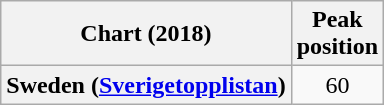<table class="wikitable plainrowheaders" style="text-align:center">
<tr>
<th>Chart (2018)</th>
<th>Peak<br>position</th>
</tr>
<tr>
<th scope="row">Sweden (<a href='#'>Sverigetopplistan</a>)</th>
<td>60</td>
</tr>
</table>
